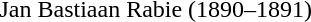<table>
<tr>
<td>Jan Bastiaan Rabie (1890–1891)</td>
</tr>
</table>
